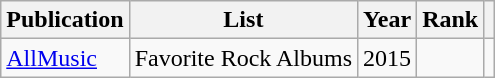<table class="wikitable sortable">
<tr>
<th>Publication</th>
<th>List</th>
<th>Year</th>
<th>Rank</th>
<th class="unsortable"></th>
</tr>
<tr>
<td><a href='#'>AllMusic</a></td>
<td>Favorite Rock Albums</td>
<td>2015</td>
<td></td>
<td></td>
</tr>
</table>
